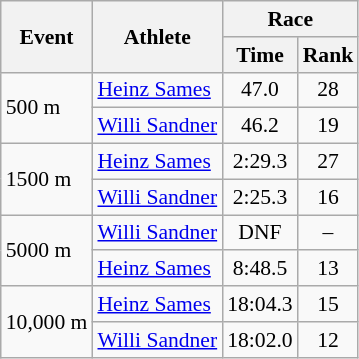<table class="wikitable" border="1" style="font-size:90%">
<tr>
<th rowspan=2>Event</th>
<th rowspan=2>Athlete</th>
<th colspan=2>Race</th>
</tr>
<tr>
<th>Time</th>
<th>Rank</th>
</tr>
<tr>
<td rowspan=2>500 m</td>
<td><a href='#'>Heinz Sames</a></td>
<td align=center>47.0</td>
<td align=center>28</td>
</tr>
<tr>
<td><a href='#'>Willi Sandner</a></td>
<td align=center>46.2</td>
<td align=center>19</td>
</tr>
<tr>
<td rowspan=2>1500 m</td>
<td><a href='#'>Heinz Sames</a></td>
<td align=center>2:29.3</td>
<td align=center>27</td>
</tr>
<tr>
<td><a href='#'>Willi Sandner</a></td>
<td align=center>2:25.3</td>
<td align=center>16</td>
</tr>
<tr>
<td rowspan=2>5000 m</td>
<td><a href='#'>Willi Sandner</a></td>
<td align=center>DNF</td>
<td align=center>–</td>
</tr>
<tr>
<td><a href='#'>Heinz Sames</a></td>
<td align=center>8:48.5</td>
<td align=center>13</td>
</tr>
<tr>
<td rowspan=2>10,000 m</td>
<td><a href='#'>Heinz Sames</a></td>
<td align=center>18:04.3</td>
<td align=center>15</td>
</tr>
<tr>
<td><a href='#'>Willi Sandner</a></td>
<td align=center>18:02.0</td>
<td align=center>12</td>
</tr>
</table>
